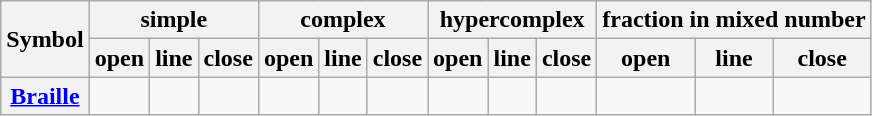<table class="wikitable" style="text-align:center">
<tr>
<th rowspan=2>Symbol</th>
<th colspan=3>simple</th>
<th colspan=3>complex</th>
<th colspan=3>hypercomplex</th>
<th colspan=3>fraction in mixed number</th>
</tr>
<tr>
<th>open</th>
<th>line</th>
<th>close</th>
<th>open</th>
<th>line</th>
<th>close</th>
<th>open</th>
<th>line</th>
<th>close</th>
<th>open</th>
<th>line</th>
<th>close</th>
</tr>
<tr>
<th><a href='#'>Braille</a></th>
<td></td>
<td></td>
<td></td>
<td></td>
<td></td>
<td></td>
<td></td>
<td></td>
<td></td>
<td></td>
<td></td>
<td></td>
</tr>
</table>
